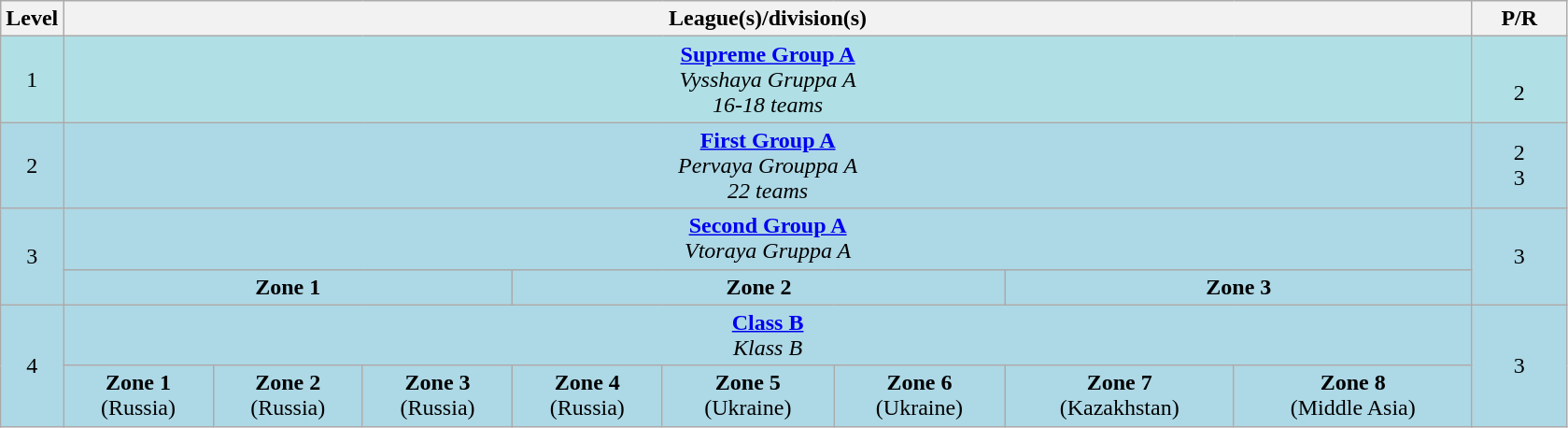<table class="wikitable" style="text-align:center">
<tr>
<th style="width:4%">Level</th>
<th colspan="8" style="width:90%">League(s)/division(s)</th>
<th style="width:6%">P/R</th>
</tr>
<tr bgcolor=powderblue>
<td>1</td>
<td colspan="8"><strong><a href='#'>Supreme Group A</a></strong><br><em>Vysshaya Gruppa A</em><br><em>16-18 teams</em></td>
<td><br> 2</td>
</tr>
<tr bgcolor=lightblue>
<td>2</td>
<td colspan="8"><strong><a href='#'>First Group A</a></strong><br><em>Pervaya Grouppa A</em><br><em>22 teams</em></td>
<td> 2<br> 3</td>
</tr>
<tr bgcolor=lightblue>
<td rowspan="2">3</td>
<td colspan="8"><strong><a href='#'>Second Group A</a></strong> <br><em>Vtoraya Gruppa A</em></td>
<td rowspan="2"> 3</td>
</tr>
<tr bgcolor=lightblue>
<td colspan="3"><strong>Zone 1</strong><br></td>
<td colspan="3"><strong>Zone 2</strong><br></td>
<td colspan="2"><strong>Zone 3</strong><br></td>
</tr>
<tr bgcolor=lightblue>
<td rowspan="2">4</td>
<td colspan="8"><strong><a href='#'>Class B</a></strong> <br><em>Klass B</em></td>
<td rowspan="2"> 3</td>
</tr>
<tr bgcolor=lightblue>
<td><strong>Zone 1</strong><br>(Russia)</td>
<td><strong>Zone 2</strong><br>(Russia)</td>
<td><strong>Zone 3</strong><br>(Russia)</td>
<td><strong>Zone 4</strong><br>(Russia)</td>
<td><strong>Zone 5</strong><br>(Ukraine)</td>
<td><strong>Zone 6</strong><br>(Ukraine)</td>
<td><strong>Zone 7</strong><br>(Kazakhstan)</td>
<td><strong>Zone 8</strong><br>(Middle Asia)</td>
</tr>
</table>
